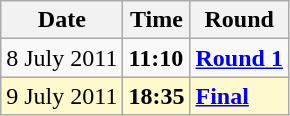<table class="wikitable">
<tr>
<th>Date</th>
<th>Time</th>
<th>Round</th>
</tr>
<tr>
<td>8 July 2011</td>
<td><strong>11:10</strong></td>
<td><strong><a href='#'>Round 1</a></strong></td>
</tr>
<tr style=background:lemonchiffon>
<td>9 July 2011</td>
<td><strong>18:35</strong></td>
<td><strong><a href='#'>Final</a></strong></td>
</tr>
</table>
